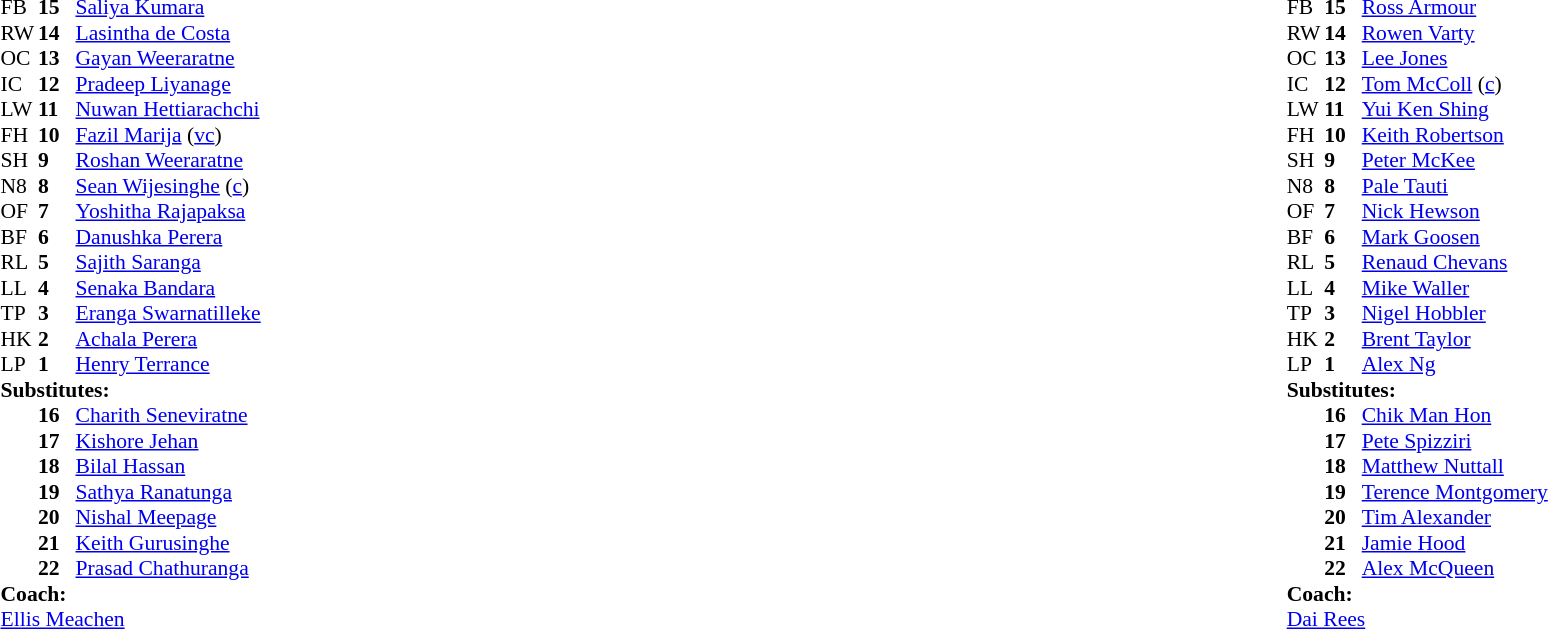<table style="width:100%;">
<tr>
<td style="vertical-align:top; width:50%;"><br><table style="font-size: 90%" cellspacing="0" cellpadding="0">
<tr>
<th width="25"></th>
<th width="25"></th>
</tr>
<tr>
<td>FB</td>
<td><strong>15</strong></td>
<td><a href='#'>Saliya Kumara</a></td>
</tr>
<tr>
<td>RW</td>
<td><strong>14</strong></td>
<td><a href='#'>Lasintha de Costa</a></td>
</tr>
<tr>
<td>OC</td>
<td><strong>13</strong></td>
<td><a href='#'>Gayan Weeraratne</a></td>
</tr>
<tr>
<td>IC</td>
<td><strong>12</strong></td>
<td><a href='#'>Pradeep Liyanage</a></td>
</tr>
<tr>
<td>LW</td>
<td><strong>11</strong></td>
<td><a href='#'>Nuwan Hettiarachchi</a></td>
</tr>
<tr>
<td>FH</td>
<td><strong>10</strong></td>
<td><a href='#'>Fazil Marija</a> (<a href='#'>vc</a>)</td>
</tr>
<tr>
<td>SH</td>
<td><strong>9</strong></td>
<td><a href='#'>Roshan Weeraratne</a></td>
</tr>
<tr>
<td>N8</td>
<td><strong>8</strong></td>
<td><a href='#'>Sean Wijesinghe</a> (<a href='#'>c</a>)</td>
</tr>
<tr>
<td>OF</td>
<td><strong>7</strong></td>
<td><a href='#'>Yoshitha Rajapaksa</a></td>
</tr>
<tr>
<td>BF</td>
<td><strong>6</strong></td>
<td><a href='#'>Danushka Perera</a></td>
</tr>
<tr>
<td>RL</td>
<td><strong>5</strong></td>
<td><a href='#'>Sajith Saranga</a></td>
</tr>
<tr>
<td>LL</td>
<td><strong>4</strong></td>
<td><a href='#'>Senaka Bandara</a></td>
</tr>
<tr>
<td>TP</td>
<td><strong>3</strong></td>
<td><a href='#'>Eranga Swarnatilleke</a></td>
</tr>
<tr>
<td>HK</td>
<td><strong>2</strong></td>
<td><a href='#'>Achala Perera</a></td>
</tr>
<tr>
<td>LP</td>
<td><strong>1</strong></td>
<td><a href='#'>Henry Terrance</a></td>
</tr>
<tr>
<td colspan=3><strong>Substitutes:</strong></td>
</tr>
<tr>
<td></td>
<td><strong>16</strong></td>
<td><a href='#'>Charith Seneviratne</a></td>
</tr>
<tr>
<td></td>
<td><strong>17</strong></td>
<td><a href='#'>Kishore Jehan</a></td>
</tr>
<tr>
<td></td>
<td><strong>18</strong></td>
<td><a href='#'>Bilal Hassan</a></td>
</tr>
<tr>
<td></td>
<td><strong>19</strong></td>
<td><a href='#'>Sathya Ranatunga</a></td>
</tr>
<tr>
<td></td>
<td><strong>20</strong></td>
<td><a href='#'>Nishal Meepage</a></td>
</tr>
<tr>
<td></td>
<td><strong>21</strong></td>
<td><a href='#'>Keith Gurusinghe</a></td>
</tr>
<tr>
<td></td>
<td><strong>22</strong></td>
<td><a href='#'>Prasad Chathuranga</a></td>
</tr>
<tr>
<td colspan="3"><strong>Coach:</strong></td>
</tr>
<tr>
<td colspan="4"> <a href='#'>Ellis Meachen</a></td>
</tr>
</table>
</td>
<td style="vertical-align:top; width:50%;"><br><table cellspacing="0" cellpadding="0" style="font-size:90%; margin:auto;">
<tr>
<th width="25"></th>
<th width="25"></th>
</tr>
<tr>
<td>FB</td>
<td><strong>15</strong></td>
<td><a href='#'>Ross Armour</a></td>
</tr>
<tr>
<td>RW</td>
<td><strong>14</strong></td>
<td><a href='#'>Rowen Varty</a></td>
</tr>
<tr>
<td>OC</td>
<td><strong>13</strong></td>
<td><a href='#'>Lee Jones</a></td>
</tr>
<tr>
<td>IC</td>
<td><strong>12</strong></td>
<td><a href='#'>Tom McColl</a> (<a href='#'>c</a>)</td>
</tr>
<tr>
<td>LW</td>
<td><strong>11</strong></td>
<td><a href='#'>Yui Ken Shing</a></td>
</tr>
<tr>
<td>FH</td>
<td><strong>10</strong></td>
<td><a href='#'>Keith Robertson</a></td>
</tr>
<tr>
<td>SH</td>
<td><strong>9</strong></td>
<td><a href='#'>Peter McKee</a></td>
</tr>
<tr>
<td>N8</td>
<td><strong>8</strong></td>
<td><a href='#'>Pale Tauti</a></td>
</tr>
<tr>
<td>OF</td>
<td><strong>7</strong></td>
<td><a href='#'>Nick Hewson</a></td>
</tr>
<tr>
<td>BF</td>
<td><strong>6</strong></td>
<td><a href='#'>Mark Goosen</a></td>
</tr>
<tr>
<td>RL</td>
<td><strong>5</strong></td>
<td><a href='#'>Renaud Chevans</a></td>
</tr>
<tr>
<td>LL</td>
<td><strong>4</strong></td>
<td><a href='#'>Mike Waller</a></td>
</tr>
<tr>
<td>TP</td>
<td><strong>3</strong></td>
<td><a href='#'>Nigel Hobbler</a></td>
</tr>
<tr>
<td>HK</td>
<td><strong>2</strong></td>
<td><a href='#'>Brent Taylor</a></td>
</tr>
<tr>
<td>LP</td>
<td><strong>1</strong></td>
<td><a href='#'>Alex Ng</a></td>
</tr>
<tr>
<td colspan=3><strong>Substitutes:</strong></td>
</tr>
<tr>
<td></td>
<td><strong>16</strong></td>
<td><a href='#'>Chik Man Hon</a></td>
</tr>
<tr>
<td></td>
<td><strong>17</strong></td>
<td><a href='#'>Pete Spizziri</a></td>
</tr>
<tr>
<td></td>
<td><strong>18</strong></td>
<td><a href='#'>Matthew Nuttall</a></td>
</tr>
<tr>
<td></td>
<td><strong>19</strong></td>
<td><a href='#'>Terence Montgomery</a></td>
</tr>
<tr>
<td></td>
<td><strong>20</strong></td>
<td><a href='#'>Tim Alexander</a></td>
</tr>
<tr>
<td></td>
<td><strong>21</strong></td>
<td><a href='#'>Jamie Hood</a></td>
</tr>
<tr>
<td></td>
<td><strong>22</strong></td>
<td><a href='#'>Alex McQueen</a></td>
</tr>
<tr>
<td colspan="3"><strong>Coach:</strong></td>
</tr>
<tr>
<td colspan="4"> <a href='#'>Dai Rees</a></td>
</tr>
</table>
</td>
</tr>
</table>
